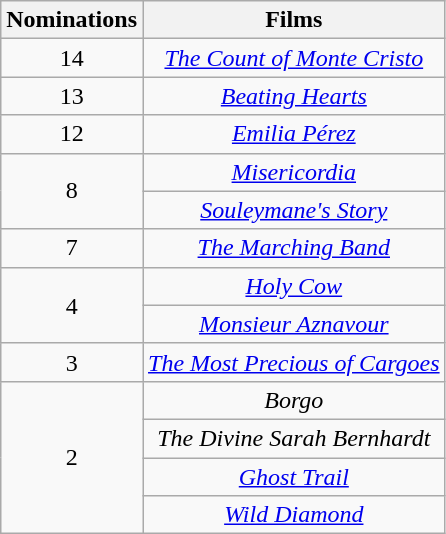<table class="sortable wikitable" style="text-align:center">
<tr>
<th>Nominations</th>
<th>Films</th>
</tr>
<tr>
<td>14</td>
<td><em><a href='#'>The Count of Monte Cristo</a></em></td>
</tr>
<tr>
<td>13</td>
<td><em><a href='#'>Beating Hearts</a></em></td>
</tr>
<tr>
<td>12</td>
<td><em><a href='#'>Emilia Pérez</a></em></td>
</tr>
<tr>
<td rowspan="2">8</td>
<td><em><a href='#'>Misericordia</a></em></td>
</tr>
<tr>
<td><em><a href='#'>Souleymane's Story</a></em></td>
</tr>
<tr>
<td>7</td>
<td><em><a href='#'>The Marching Band</a></em></td>
</tr>
<tr>
<td rowspan="2">4</td>
<td><em><a href='#'>Holy Cow</a></em></td>
</tr>
<tr>
<td><em><a href='#'>Monsieur Aznavour</a></em></td>
</tr>
<tr>
<td>3</td>
<td><em><a href='#'>The Most Precious of Cargoes</a></em></td>
</tr>
<tr>
<td rowspan="4">2</td>
<td><em>Borgo</em></td>
</tr>
<tr>
<td><em>The Divine Sarah Bernhardt</em></td>
</tr>
<tr>
<td><em><a href='#'>Ghost Trail</a></em></td>
</tr>
<tr>
<td><em><a href='#'>Wild Diamond</a></em></td>
</tr>
</table>
